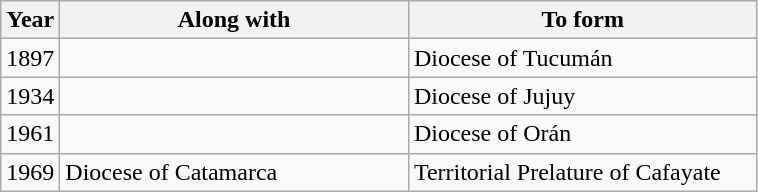<table class="wikitable">
<tr>
<th>Year</th>
<th width="225">Along with</th>
<th width="225">To form</th>
</tr>
<tr valign="top">
<td>1897</td>
<td></td>
<td>Diocese of Tucumán</td>
</tr>
<tr>
<td>1934</td>
<td></td>
<td>Diocese of Jujuy</td>
</tr>
<tr>
<td>1961</td>
<td></td>
<td>Diocese of Orán</td>
</tr>
<tr>
<td>1969</td>
<td>Diocese of Catamarca</td>
<td>Territorial Prelature of Cafayate</td>
</tr>
</table>
